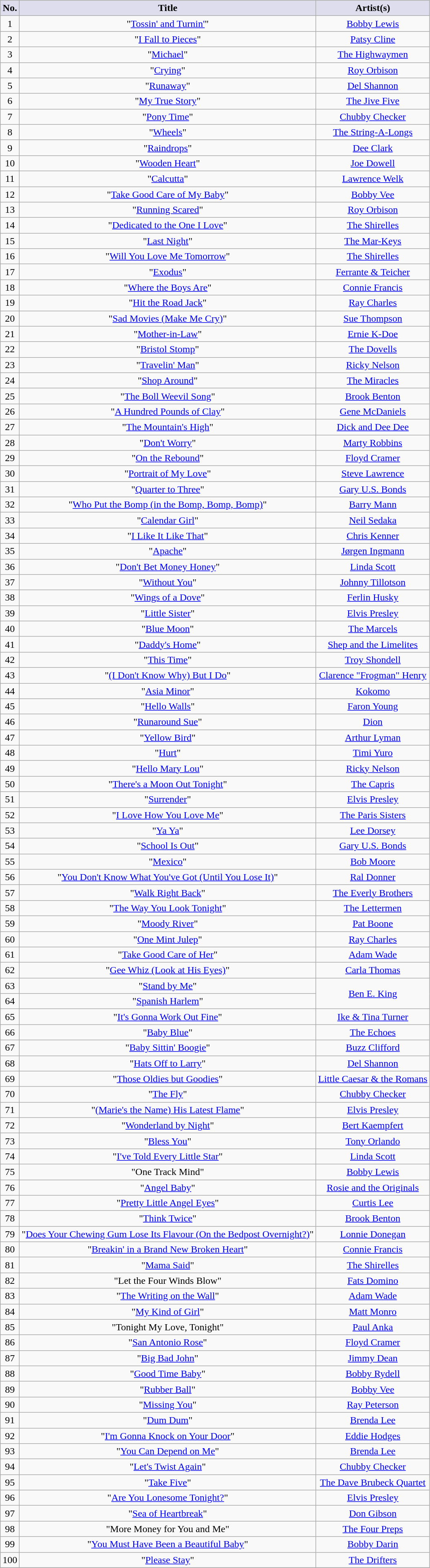<table class="wikitable sortable" style="text-align: center">
<tr>
<th scope="col" style="background:#dde;">No.</th>
<th scope="col" style="background:#dde;">Title</th>
<th scope="col" style="background:#dde;">Artist(s)</th>
</tr>
<tr>
<td>1</td>
<td>"<a href='#'>Tossin' and Turnin'</a>"</td>
<td><a href='#'>Bobby Lewis</a></td>
</tr>
<tr>
<td>2</td>
<td>"<a href='#'>I Fall to Pieces</a>"</td>
<td><a href='#'>Patsy Cline</a></td>
</tr>
<tr>
<td>3</td>
<td>"<a href='#'>Michael</a>"</td>
<td><a href='#'>The Highwaymen</a></td>
</tr>
<tr>
<td>4</td>
<td>"<a href='#'>Crying</a>"</td>
<td><a href='#'>Roy Orbison</a></td>
</tr>
<tr>
<td>5</td>
<td>"<a href='#'>Runaway</a>"</td>
<td><a href='#'>Del Shannon</a></td>
</tr>
<tr>
<td>6</td>
<td>"<a href='#'>My True Story</a>"</td>
<td><a href='#'>The Jive Five</a></td>
</tr>
<tr>
<td>7</td>
<td>"<a href='#'>Pony Time</a>"</td>
<td><a href='#'>Chubby Checker</a></td>
</tr>
<tr>
<td>8</td>
<td>"<a href='#'>Wheels</a>"</td>
<td><a href='#'>The String-A-Longs</a></td>
</tr>
<tr>
<td>9</td>
<td>"<a href='#'>Raindrops</a>"</td>
<td><a href='#'>Dee Clark</a></td>
</tr>
<tr>
<td>10</td>
<td>"<a href='#'>Wooden Heart</a>"</td>
<td><a href='#'>Joe Dowell</a></td>
</tr>
<tr>
<td>11</td>
<td>"<a href='#'>Calcutta</a>"</td>
<td><a href='#'>Lawrence Welk</a></td>
</tr>
<tr>
<td>12</td>
<td>"<a href='#'>Take Good Care of My Baby</a>"</td>
<td><a href='#'>Bobby Vee</a></td>
</tr>
<tr>
<td>13</td>
<td>"<a href='#'>Running Scared</a>"</td>
<td><a href='#'>Roy Orbison</a></td>
</tr>
<tr>
<td>14</td>
<td>"<a href='#'>Dedicated to the One I Love</a>"</td>
<td><a href='#'>The Shirelles</a></td>
</tr>
<tr>
<td>15</td>
<td>"<a href='#'>Last Night</a>"</td>
<td><a href='#'>The Mar-Keys</a></td>
</tr>
<tr>
<td>16</td>
<td>"<a href='#'>Will You Love Me Tomorrow</a>"</td>
<td><a href='#'>The Shirelles</a></td>
</tr>
<tr>
<td>17</td>
<td>"<a href='#'>Exodus</a>"</td>
<td><a href='#'>Ferrante & Teicher</a></td>
</tr>
<tr>
<td>18</td>
<td>"<a href='#'>Where the Boys Are</a>"</td>
<td><a href='#'>Connie Francis</a></td>
</tr>
<tr>
<td>19</td>
<td>"<a href='#'>Hit the Road Jack</a>"</td>
<td><a href='#'>Ray Charles</a></td>
</tr>
<tr>
<td>20</td>
<td>"<a href='#'>Sad Movies (Make Me Cry)</a>"</td>
<td><a href='#'>Sue Thompson</a></td>
</tr>
<tr>
<td>21</td>
<td>"<a href='#'>Mother-in-Law</a>"</td>
<td><a href='#'>Ernie K-Doe</a></td>
</tr>
<tr>
<td>22</td>
<td>"<a href='#'>Bristol Stomp</a>"</td>
<td><a href='#'>The Dovells</a></td>
</tr>
<tr>
<td>23</td>
<td>"<a href='#'>Travelin' Man</a>"</td>
<td><a href='#'>Ricky Nelson</a></td>
</tr>
<tr>
<td>24</td>
<td>"<a href='#'>Shop Around</a>"</td>
<td><a href='#'>The Miracles</a></td>
</tr>
<tr>
<td>25</td>
<td>"<a href='#'>The Boll Weevil Song</a>"</td>
<td><a href='#'>Brook Benton</a></td>
</tr>
<tr>
<td>26</td>
<td>"<a href='#'>A Hundred Pounds of Clay</a>"</td>
<td><a href='#'>Gene McDaniels</a></td>
</tr>
<tr>
<td>27</td>
<td>"<a href='#'>The Mountain's High</a>"</td>
<td><a href='#'>Dick and Dee Dee</a></td>
</tr>
<tr>
<td>28</td>
<td>"<a href='#'>Don't Worry</a>"</td>
<td><a href='#'>Marty Robbins</a></td>
</tr>
<tr>
<td>29</td>
<td>"<a href='#'>On the Rebound</a>"</td>
<td><a href='#'>Floyd Cramer</a></td>
</tr>
<tr>
<td>30</td>
<td>"<a href='#'>Portrait of My Love</a>"</td>
<td><a href='#'>Steve Lawrence</a></td>
</tr>
<tr>
<td>31</td>
<td>"<a href='#'>Quarter to Three</a>"</td>
<td><a href='#'>Gary U.S. Bonds</a></td>
</tr>
<tr>
<td>32</td>
<td>"<a href='#'>Who Put the Bomp (in the Bomp, Bomp, Bomp)</a>"</td>
<td><a href='#'>Barry Mann</a></td>
</tr>
<tr>
<td>33</td>
<td>"<a href='#'>Calendar Girl</a>"</td>
<td><a href='#'>Neil Sedaka</a></td>
</tr>
<tr>
<td>34</td>
<td>"<a href='#'>I Like It Like That</a>"</td>
<td><a href='#'>Chris Kenner</a></td>
</tr>
<tr>
<td>35</td>
<td>"<a href='#'>Apache</a>"</td>
<td><a href='#'>Jørgen Ingmann</a></td>
</tr>
<tr>
<td>36</td>
<td>"<a href='#'>Don't Bet Money Honey</a>"</td>
<td><a href='#'>Linda Scott</a></td>
</tr>
<tr>
<td>37</td>
<td>"<a href='#'>Without You</a>"</td>
<td><a href='#'>Johnny Tillotson</a></td>
</tr>
<tr>
<td>38</td>
<td>"<a href='#'>Wings of a Dove</a>"</td>
<td><a href='#'>Ferlin Husky</a></td>
</tr>
<tr>
<td>39</td>
<td>"<a href='#'>Little Sister</a>"</td>
<td><a href='#'>Elvis Presley</a></td>
</tr>
<tr>
<td>40</td>
<td>"<a href='#'>Blue Moon</a>"</td>
<td><a href='#'>The Marcels</a></td>
</tr>
<tr>
<td>41</td>
<td>"<a href='#'>Daddy's Home</a>"</td>
<td><a href='#'>Shep and the Limelites</a></td>
</tr>
<tr>
<td>42</td>
<td>"<a href='#'>This Time</a>"</td>
<td><a href='#'>Troy Shondell</a></td>
</tr>
<tr>
<td>43</td>
<td>"<a href='#'>(I Don't Know Why) But I Do</a>"</td>
<td><a href='#'>Clarence "Frogman" Henry</a></td>
</tr>
<tr>
<td>44</td>
<td>"<a href='#'>Asia Minor</a>"</td>
<td><a href='#'>Kokomo</a></td>
</tr>
<tr>
<td>45</td>
<td>"<a href='#'>Hello Walls</a>"</td>
<td><a href='#'>Faron Young</a></td>
</tr>
<tr>
<td>46</td>
<td>"<a href='#'>Runaround Sue</a>"</td>
<td><a href='#'>Dion</a></td>
</tr>
<tr>
<td>47</td>
<td>"<a href='#'>Yellow Bird</a>"</td>
<td><a href='#'>Arthur Lyman</a></td>
</tr>
<tr>
<td>48</td>
<td>"<a href='#'>Hurt</a>"</td>
<td><a href='#'>Timi Yuro</a></td>
</tr>
<tr>
<td>49</td>
<td>"<a href='#'>Hello Mary Lou</a>"</td>
<td><a href='#'>Ricky Nelson</a></td>
</tr>
<tr>
<td>50</td>
<td>"<a href='#'>There's a Moon Out Tonight</a>"</td>
<td><a href='#'>The Capris</a></td>
</tr>
<tr>
<td>51</td>
<td>"<a href='#'>Surrender</a>"</td>
<td><a href='#'>Elvis Presley</a></td>
</tr>
<tr>
<td>52</td>
<td>"<a href='#'>I Love How You Love Me</a>"</td>
<td><a href='#'>The Paris Sisters</a></td>
</tr>
<tr>
<td>53</td>
<td>"<a href='#'>Ya Ya</a>"</td>
<td><a href='#'>Lee Dorsey</a></td>
</tr>
<tr>
<td>54</td>
<td>"<a href='#'>School Is Out</a>"</td>
<td><a href='#'>Gary U.S. Bonds</a></td>
</tr>
<tr>
<td>55</td>
<td>"<a href='#'>Mexico</a>"</td>
<td><a href='#'>Bob Moore</a></td>
</tr>
<tr>
<td>56</td>
<td>"<a href='#'>You Don't Know What You've Got (Until You Lose It)</a>"</td>
<td><a href='#'>Ral Donner</a></td>
</tr>
<tr>
<td>57</td>
<td>"<a href='#'>Walk Right Back</a>"</td>
<td><a href='#'>The Everly Brothers</a></td>
</tr>
<tr>
<td>58</td>
<td>"<a href='#'>The Way You Look Tonight</a>"</td>
<td><a href='#'>The Lettermen</a></td>
</tr>
<tr>
<td>59</td>
<td>"<a href='#'>Moody River</a>"</td>
<td><a href='#'>Pat Boone</a></td>
</tr>
<tr>
<td>60</td>
<td>"<a href='#'>One Mint Julep</a>"</td>
<td><a href='#'>Ray Charles</a></td>
</tr>
<tr>
<td>61</td>
<td>"<a href='#'>Take Good Care of Her</a>"</td>
<td><a href='#'>Adam Wade</a></td>
</tr>
<tr>
<td>62</td>
<td>"<a href='#'>Gee Whiz (Look at His Eyes)</a>"</td>
<td><a href='#'>Carla Thomas</a></td>
</tr>
<tr>
<td>63</td>
<td>"<a href='#'>Stand by Me</a>"</td>
<td rowspan="2"><a href='#'>Ben E. King</a></td>
</tr>
<tr>
<td>64</td>
<td>"<a href='#'>Spanish Harlem</a>"</td>
</tr>
<tr>
<td>65</td>
<td>"<a href='#'>It's Gonna Work Out Fine</a>"</td>
<td><a href='#'>Ike & Tina Turner</a></td>
</tr>
<tr>
<td>66</td>
<td>"<a href='#'>Baby Blue</a>"</td>
<td><a href='#'>The Echoes</a></td>
</tr>
<tr>
<td>67</td>
<td>"<a href='#'>Baby Sittin' Boogie</a>"</td>
<td><a href='#'>Buzz Clifford</a></td>
</tr>
<tr>
<td>68</td>
<td>"<a href='#'>Hats Off to Larry</a>"</td>
<td><a href='#'>Del Shannon</a></td>
</tr>
<tr>
<td>69</td>
<td>"<a href='#'>Those Oldies but Goodies</a>"</td>
<td><a href='#'>Little Caesar & the Romans</a></td>
</tr>
<tr>
<td>70</td>
<td>"<a href='#'>The Fly</a>"</td>
<td><a href='#'>Chubby Checker</a></td>
</tr>
<tr>
<td>71</td>
<td>"<a href='#'>(Marie's the Name) His Latest Flame</a>"</td>
<td><a href='#'>Elvis Presley</a></td>
</tr>
<tr>
<td>72</td>
<td>"<a href='#'>Wonderland by Night</a>"</td>
<td><a href='#'>Bert Kaempfert</a></td>
</tr>
<tr>
<td>73</td>
<td>"<a href='#'>Bless You</a>"</td>
<td><a href='#'>Tony Orlando</a></td>
</tr>
<tr>
<td>74</td>
<td>"<a href='#'>I've Told Every Little Star</a>"</td>
<td><a href='#'>Linda Scott</a></td>
</tr>
<tr>
<td>75</td>
<td>"One Track Mind"</td>
<td><a href='#'>Bobby Lewis</a></td>
</tr>
<tr>
<td>76</td>
<td>"<a href='#'>Angel Baby</a>"</td>
<td><a href='#'>Rosie and the Originals</a></td>
</tr>
<tr>
<td>77</td>
<td>"<a href='#'>Pretty Little Angel Eyes</a>"</td>
<td><a href='#'>Curtis Lee</a></td>
</tr>
<tr>
<td>78</td>
<td>"<a href='#'>Think Twice</a>"</td>
<td><a href='#'>Brook Benton</a></td>
</tr>
<tr>
<td>79</td>
<td>"<a href='#'>Does Your Chewing Gum Lose Its Flavour (On the Bedpost Overnight?)</a>"</td>
<td><a href='#'>Lonnie Donegan</a></td>
</tr>
<tr>
<td>80</td>
<td>"<a href='#'>Breakin' in a Brand New Broken Heart</a>"</td>
<td><a href='#'>Connie Francis</a></td>
</tr>
<tr>
<td>81</td>
<td>"<a href='#'>Mama Said</a>"</td>
<td><a href='#'>The Shirelles</a></td>
</tr>
<tr>
<td>82</td>
<td>"Let the Four Winds Blow"</td>
<td><a href='#'>Fats Domino</a></td>
</tr>
<tr>
<td>83</td>
<td>"<a href='#'>The Writing on the Wall</a>"</td>
<td><a href='#'>Adam Wade</a></td>
</tr>
<tr>
<td>84</td>
<td>"<a href='#'>My Kind of Girl</a>"</td>
<td><a href='#'>Matt Monro</a></td>
</tr>
<tr>
<td>85</td>
<td>"Tonight My Love, Tonight"</td>
<td><a href='#'>Paul Anka</a></td>
</tr>
<tr>
<td>86</td>
<td>"<a href='#'>San Antonio Rose</a>"</td>
<td><a href='#'>Floyd Cramer</a></td>
</tr>
<tr>
<td>87</td>
<td>"<a href='#'>Big Bad John</a>"</td>
<td><a href='#'>Jimmy Dean</a></td>
</tr>
<tr>
<td>88</td>
<td>"<a href='#'>Good Time Baby</a>"</td>
<td><a href='#'>Bobby Rydell</a></td>
</tr>
<tr>
<td>89</td>
<td>"<a href='#'>Rubber Ball</a>"</td>
<td><a href='#'>Bobby Vee</a></td>
</tr>
<tr>
<td>90</td>
<td>"<a href='#'>Missing You</a>"</td>
<td><a href='#'>Ray Peterson</a></td>
</tr>
<tr>
<td>91</td>
<td>"<a href='#'>Dum Dum</a>"</td>
<td><a href='#'>Brenda Lee</a></td>
</tr>
<tr>
<td>92</td>
<td>"<a href='#'>I'm Gonna Knock on Your Door</a>"</td>
<td><a href='#'>Eddie Hodges</a></td>
</tr>
<tr>
<td>93</td>
<td>"<a href='#'>You Can Depend on Me</a>"</td>
<td><a href='#'>Brenda Lee</a></td>
</tr>
<tr>
<td>94</td>
<td>"<a href='#'>Let's Twist Again</a>"</td>
<td><a href='#'>Chubby Checker</a></td>
</tr>
<tr>
<td>95</td>
<td>"<a href='#'>Take Five</a>"</td>
<td><a href='#'>The Dave Brubeck Quartet</a></td>
</tr>
<tr>
<td>96</td>
<td>"<a href='#'>Are You Lonesome Tonight?</a>"</td>
<td><a href='#'>Elvis Presley</a></td>
</tr>
<tr>
<td>97</td>
<td>"<a href='#'>Sea of Heartbreak</a>"</td>
<td><a href='#'>Don Gibson</a></td>
</tr>
<tr>
<td>98</td>
<td>"More Money for You and Me"</td>
<td><a href='#'>The Four Preps</a></td>
</tr>
<tr>
<td>99</td>
<td>"<a href='#'>You Must Have Been a Beautiful Baby</a>"</td>
<td><a href='#'>Bobby Darin</a></td>
</tr>
<tr>
<td>100</td>
<td>"<a href='#'>Please Stay</a>"</td>
<td><a href='#'>The Drifters</a></td>
</tr>
<tr>
</tr>
</table>
